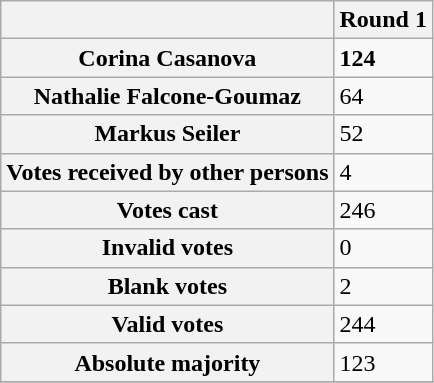<table class="wikitable">
<tr>
<th></th>
<th>Round 1</th>
</tr>
<tr>
<th>Corina Casanova</th>
<td><strong>124</strong></td>
</tr>
<tr>
<th>Nathalie Falcone-Goumaz</th>
<td>64</td>
</tr>
<tr>
<th>Markus Seiler</th>
<td>52</td>
</tr>
<tr>
<th>Votes received by other persons</th>
<td>4</td>
</tr>
<tr>
<th>Votes cast</th>
<td>246</td>
</tr>
<tr>
<th>Invalid votes</th>
<td>0</td>
</tr>
<tr>
<th>Blank votes</th>
<td>2</td>
</tr>
<tr>
<th>Valid votes</th>
<td>244</td>
</tr>
<tr>
<th>Absolute majority</th>
<td>123</td>
</tr>
<tr>
</tr>
</table>
